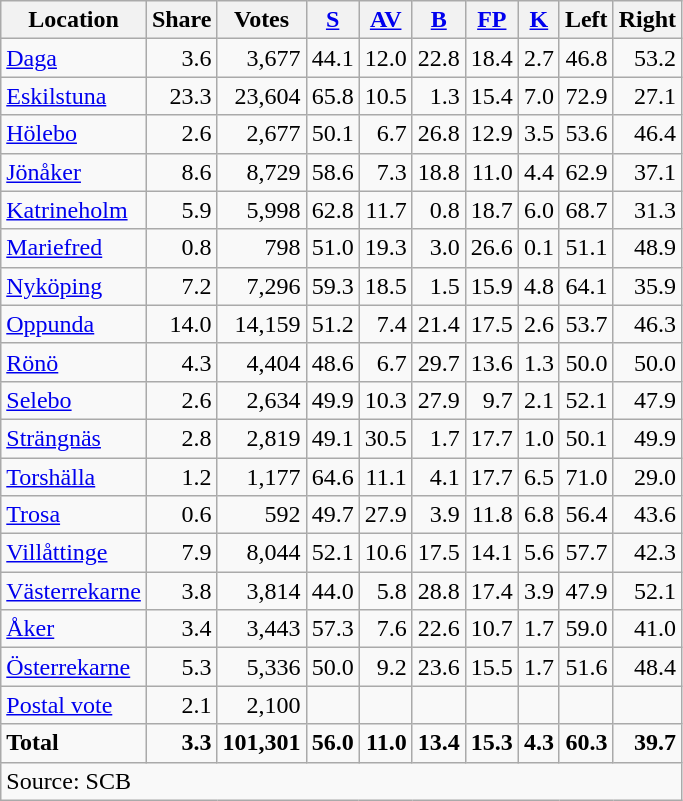<table class="wikitable sortable" style=text-align:right>
<tr>
<th>Location</th>
<th>Share</th>
<th>Votes</th>
<th><a href='#'>S</a></th>
<th><a href='#'>AV</a></th>
<th><a href='#'>B</a></th>
<th><a href='#'>FP</a></th>
<th><a href='#'>K</a></th>
<th>Left</th>
<th>Right</th>
</tr>
<tr>
<td align=left><a href='#'>Daga</a></td>
<td>3.6</td>
<td>3,677</td>
<td>44.1</td>
<td>12.0</td>
<td>22.8</td>
<td>18.4</td>
<td>2.7</td>
<td>46.8</td>
<td>53.2</td>
</tr>
<tr>
<td align=left><a href='#'>Eskilstuna</a></td>
<td>23.3</td>
<td>23,604</td>
<td>65.8</td>
<td>10.5</td>
<td>1.3</td>
<td>15.4</td>
<td>7.0</td>
<td>72.9</td>
<td>27.1</td>
</tr>
<tr>
<td align=left><a href='#'>Hölebo</a></td>
<td>2.6</td>
<td>2,677</td>
<td>50.1</td>
<td>6.7</td>
<td>26.8</td>
<td>12.9</td>
<td>3.5</td>
<td>53.6</td>
<td>46.4</td>
</tr>
<tr>
<td align=left><a href='#'>Jönåker</a></td>
<td>8.6</td>
<td>8,729</td>
<td>58.6</td>
<td>7.3</td>
<td>18.8</td>
<td>11.0</td>
<td>4.4</td>
<td>62.9</td>
<td>37.1</td>
</tr>
<tr>
<td align=left><a href='#'>Katrineholm</a></td>
<td>5.9</td>
<td>5,998</td>
<td>62.8</td>
<td>11.7</td>
<td>0.8</td>
<td>18.7</td>
<td>6.0</td>
<td>68.7</td>
<td>31.3</td>
</tr>
<tr>
<td align=left><a href='#'>Mariefred</a></td>
<td>0.8</td>
<td>798</td>
<td>51.0</td>
<td>19.3</td>
<td>3.0</td>
<td>26.6</td>
<td>0.1</td>
<td>51.1</td>
<td>48.9</td>
</tr>
<tr>
<td align=left><a href='#'>Nyköping</a></td>
<td>7.2</td>
<td>7,296</td>
<td>59.3</td>
<td>18.5</td>
<td>1.5</td>
<td>15.9</td>
<td>4.8</td>
<td>64.1</td>
<td>35.9</td>
</tr>
<tr>
<td align=left><a href='#'>Oppunda</a></td>
<td>14.0</td>
<td>14,159</td>
<td>51.2</td>
<td>7.4</td>
<td>21.4</td>
<td>17.5</td>
<td>2.6</td>
<td>53.7</td>
<td>46.3</td>
</tr>
<tr>
<td align=left><a href='#'>Rönö</a></td>
<td>4.3</td>
<td>4,404</td>
<td>48.6</td>
<td>6.7</td>
<td>29.7</td>
<td>13.6</td>
<td>1.3</td>
<td>50.0</td>
<td>50.0</td>
</tr>
<tr>
<td align=left><a href='#'>Selebo</a></td>
<td>2.6</td>
<td>2,634</td>
<td>49.9</td>
<td>10.3</td>
<td>27.9</td>
<td>9.7</td>
<td>2.1</td>
<td>52.1</td>
<td>47.9</td>
</tr>
<tr>
<td align=left><a href='#'>Strängnäs</a></td>
<td>2.8</td>
<td>2,819</td>
<td>49.1</td>
<td>30.5</td>
<td>1.7</td>
<td>17.7</td>
<td>1.0</td>
<td>50.1</td>
<td>49.9</td>
</tr>
<tr>
<td align=left><a href='#'>Torshälla</a></td>
<td>1.2</td>
<td>1,177</td>
<td>64.6</td>
<td>11.1</td>
<td>4.1</td>
<td>17.7</td>
<td>6.5</td>
<td>71.0</td>
<td>29.0</td>
</tr>
<tr>
<td align=left><a href='#'>Trosa</a></td>
<td>0.6</td>
<td>592</td>
<td>49.7</td>
<td>27.9</td>
<td>3.9</td>
<td>11.8</td>
<td>6.8</td>
<td>56.4</td>
<td>43.6</td>
</tr>
<tr>
<td align=left><a href='#'>Villåttinge</a></td>
<td>7.9</td>
<td>8,044</td>
<td>52.1</td>
<td>10.6</td>
<td>17.5</td>
<td>14.1</td>
<td>5.6</td>
<td>57.7</td>
<td>42.3</td>
</tr>
<tr>
<td align=left><a href='#'>Västerrekarne</a></td>
<td>3.8</td>
<td>3,814</td>
<td>44.0</td>
<td>5.8</td>
<td>28.8</td>
<td>17.4</td>
<td>3.9</td>
<td>47.9</td>
<td>52.1</td>
</tr>
<tr>
<td align=left><a href='#'>Åker</a></td>
<td>3.4</td>
<td>3,443</td>
<td>57.3</td>
<td>7.6</td>
<td>22.6</td>
<td>10.7</td>
<td>1.7</td>
<td>59.0</td>
<td>41.0</td>
</tr>
<tr>
<td align=left><a href='#'>Österrekarne</a></td>
<td>5.3</td>
<td>5,336</td>
<td>50.0</td>
<td>9.2</td>
<td>23.6</td>
<td>15.5</td>
<td>1.7</td>
<td>51.6</td>
<td>48.4</td>
</tr>
<tr>
<td align=left><a href='#'>Postal vote</a></td>
<td>2.1</td>
<td>2,100</td>
<td></td>
<td></td>
<td></td>
<td></td>
<td></td>
<td></td>
<td></td>
</tr>
<tr>
<td align=left><strong>Total</strong></td>
<td><strong>3.3</strong></td>
<td><strong>101,301</strong></td>
<td><strong>56.0</strong></td>
<td><strong>11.0</strong></td>
<td><strong>13.4</strong></td>
<td><strong>15.3</strong></td>
<td><strong>4.3</strong></td>
<td><strong>60.3</strong></td>
<td><strong>39.7</strong></td>
</tr>
<tr>
<td align=left colspan=10>Source: SCB </td>
</tr>
</table>
